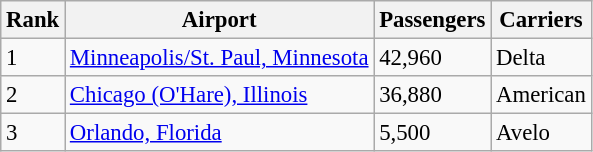<table class="wikitable sortable" style="font-size:95%;">
<tr>
<th>Rank</th>
<th>Airport</th>
<th>Passengers</th>
<th>Carriers</th>
</tr>
<tr>
<td>1</td>
<td><a href='#'>Minneapolis/St. Paul, Minnesota</a></td>
<td>42,960</td>
<td>Delta</td>
</tr>
<tr>
<td>2</td>
<td><a href='#'>Chicago (O'Hare), Illinois</a></td>
<td>36,880</td>
<td>American</td>
</tr>
<tr>
<td>3</td>
<td><a href='#'>Orlando, Florida</a></td>
<td>5,500</td>
<td>Avelo</td>
</tr>
</table>
